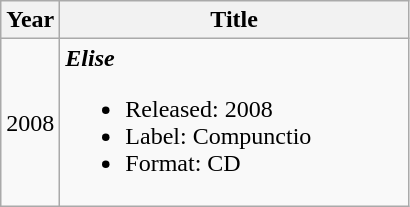<table class="wikitable">
<tr>
<th>Year</th>
<th style="width:225px;">Title</th>
</tr>
<tr>
<td>2008</td>
<td><strong><em>Elise</em></strong><br><ul><li>Released: 2008</li><li>Label: Compunctio </li><li>Format: CD</li></ul></td>
</tr>
</table>
